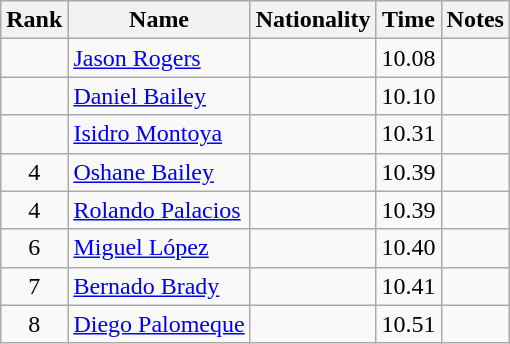<table class="wikitable sortable" style="text-align:center">
<tr>
<th>Rank</th>
<th>Name</th>
<th>Nationality</th>
<th>Time</th>
<th>Notes</th>
</tr>
<tr>
<td></td>
<td align=left><a href='#'>Jason Rogers</a></td>
<td></td>
<td>10.08</td>
<td></td>
</tr>
<tr>
<td></td>
<td align=left><a href='#'>Daniel Bailey</a></td>
<td></td>
<td>10.10</td>
<td></td>
</tr>
<tr>
<td></td>
<td align=left><a href='#'>Isidro Montoya</a></td>
<td></td>
<td>10.31</td>
<td></td>
</tr>
<tr>
<td>4</td>
<td align=left><a href='#'>Oshane Bailey</a></td>
<td></td>
<td>10.39</td>
<td></td>
</tr>
<tr>
<td>4</td>
<td align=left><a href='#'>Rolando Palacios</a></td>
<td></td>
<td>10.39</td>
<td></td>
</tr>
<tr>
<td>6</td>
<td align=left><a href='#'>Miguel López</a></td>
<td></td>
<td>10.40</td>
<td></td>
</tr>
<tr>
<td>7</td>
<td align=left><a href='#'>Bernado Brady</a></td>
<td></td>
<td>10.41</td>
<td></td>
</tr>
<tr>
<td>8</td>
<td align=left><a href='#'>Diego Palomeque</a></td>
<td></td>
<td>10.51</td>
<td></td>
</tr>
</table>
